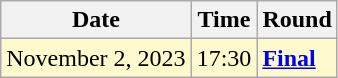<table class="wikitable">
<tr>
<th>Date</th>
<th>Time</th>
<th>Round</th>
</tr>
<tr style=background:lemonchiffon>
<td>November 2, 2023</td>
<td>17:30</td>
<td><strong><a href='#'>Final</a></strong></td>
</tr>
</table>
